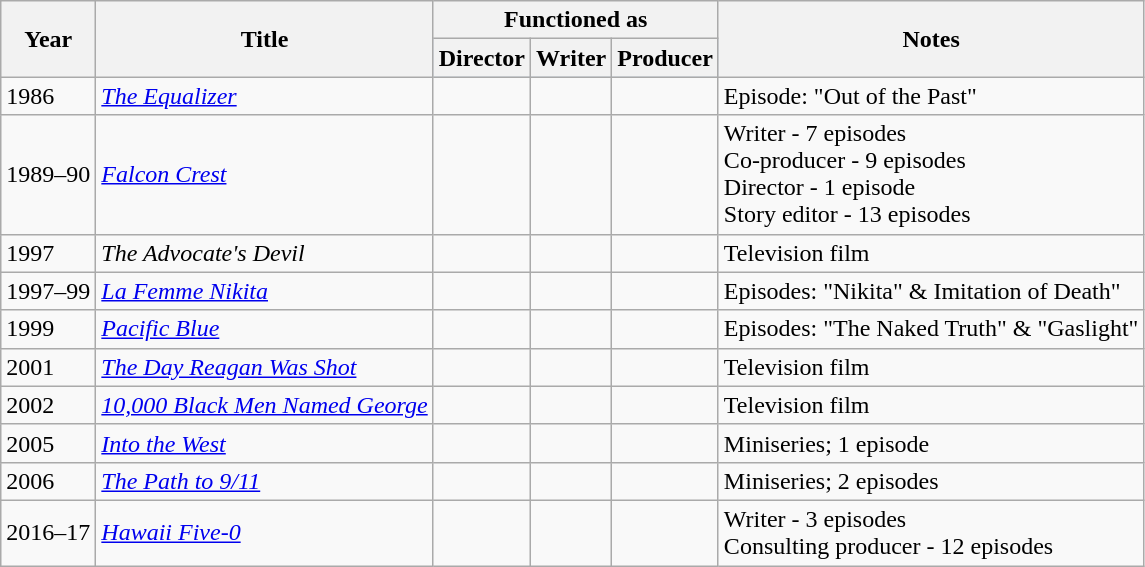<table class="wikitable">
<tr>
<th rowspan="2">Year</th>
<th rowspan="2">Title</th>
<th colspan="3">Functioned as</th>
<th rowspan="2">Notes</th>
</tr>
<tr style="background:#b0c4de; text-align:center;">
<th>Director</th>
<th>Writer</th>
<th>Producer</th>
</tr>
<tr>
<td>1986</td>
<td><em><a href='#'>The Equalizer</a></em></td>
<td></td>
<td></td>
<td></td>
<td>Episode: "Out of the Past"</td>
</tr>
<tr>
<td>1989–90</td>
<td><em><a href='#'>Falcon Crest</a></em></td>
<td></td>
<td></td>
<td></td>
<td>Writer - 7 episodes<br>Co-producer - 9 episodes<br>Director - 1 episode<br>Story editor - 13 episodes</td>
</tr>
<tr>
<td>1997</td>
<td><em>The Advocate's Devil</em></td>
<td></td>
<td></td>
<td></td>
<td>Television film</td>
</tr>
<tr>
<td>1997–99</td>
<td><a href='#'><em>La Femme Nikita</em></a></td>
<td></td>
<td></td>
<td></td>
<td>Episodes: "Nikita" & Imitation of Death"</td>
</tr>
<tr>
<td>1999</td>
<td><a href='#'><em>Pacific Blue</em></a></td>
<td></td>
<td></td>
<td></td>
<td>Episodes: "The Naked Truth" & "Gaslight"</td>
</tr>
<tr>
<td>2001</td>
<td><em><a href='#'>The Day Reagan Was Shot</a></em></td>
<td></td>
<td></td>
<td></td>
<td>Television film</td>
</tr>
<tr>
<td>2002</td>
<td><em><a href='#'>10,000 Black Men Named George</a></em></td>
<td></td>
<td></td>
<td></td>
<td>Television film</td>
</tr>
<tr>
<td>2005</td>
<td><a href='#'><em>Into the West</em></a></td>
<td></td>
<td></td>
<td></td>
<td>Miniseries; 1 episode</td>
</tr>
<tr>
<td>2006</td>
<td><em><a href='#'>The Path to 9/11</a></em></td>
<td></td>
<td></td>
<td></td>
<td>Miniseries; 2 episodes</td>
</tr>
<tr>
<td>2016–17</td>
<td><a href='#'><em>Hawaii Five-0</em></a></td>
<td></td>
<td></td>
<td></td>
<td>Writer - 3 episodes<br>Consulting producer - 12 episodes</td>
</tr>
</table>
